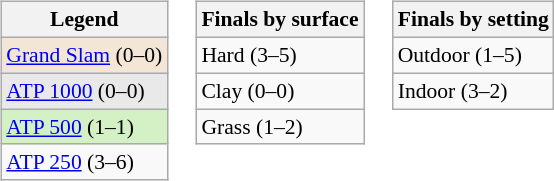<table>
<tr valign=top>
<td><br><table class="wikitable" style=font-size:90%>
<tr>
<th>Legend</th>
</tr>
<tr style="background:#f3e6d7;">
<td><a href='#'>Grand Slam</a> (0–0)</td>
</tr>
<tr style="background:#e9e9e9;">
<td><a href='#'>ATP 1000</a> (0–0)</td>
</tr>
<tr style="background:#d4f1c5;">
<td><a href='#'>ATP 500</a> (1–1)</td>
</tr>
<tr>
<td><a href='#'>ATP 250</a> (3–6)</td>
</tr>
</table>
</td>
<td><br><table class="wikitable" style=font-size:90%>
<tr>
<th>Finals by surface</th>
</tr>
<tr>
<td>Hard (3–5)</td>
</tr>
<tr>
<td>Clay (0–0)</td>
</tr>
<tr>
<td>Grass (1–2)</td>
</tr>
</table>
</td>
<td><br><table class="wikitable" style=font-size:90%>
<tr>
<th>Finals by setting</th>
</tr>
<tr>
<td>Outdoor (1–5)</td>
</tr>
<tr>
<td>Indoor (3–2)</td>
</tr>
</table>
</td>
</tr>
</table>
